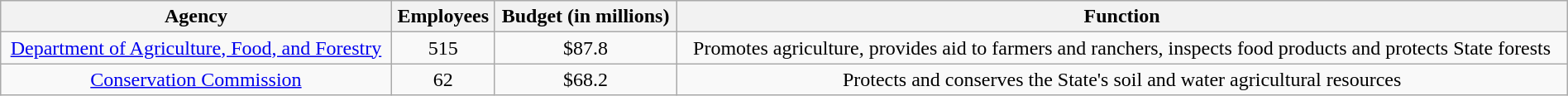<table class="wikitable" style="text-align:center; width:100%;">
<tr>
<th>Agency</th>
<th>Employees</th>
<th>Budget (in millions)</th>
<th>Function</th>
</tr>
<tr>
<td align="center"><a href='#'>Department of Agriculture, Food, and Forestry</a></td>
<td>515</td>
<td>$87.8</td>
<td>Promotes agriculture, provides aid to farmers and ranchers, inspects food products and protects State forests</td>
</tr>
<tr>
<td align="center"><a href='#'>Conservation Commission</a></td>
<td>62</td>
<td>$68.2</td>
<td>Protects and conserves the State's soil and water agricultural resources</td>
</tr>
</table>
